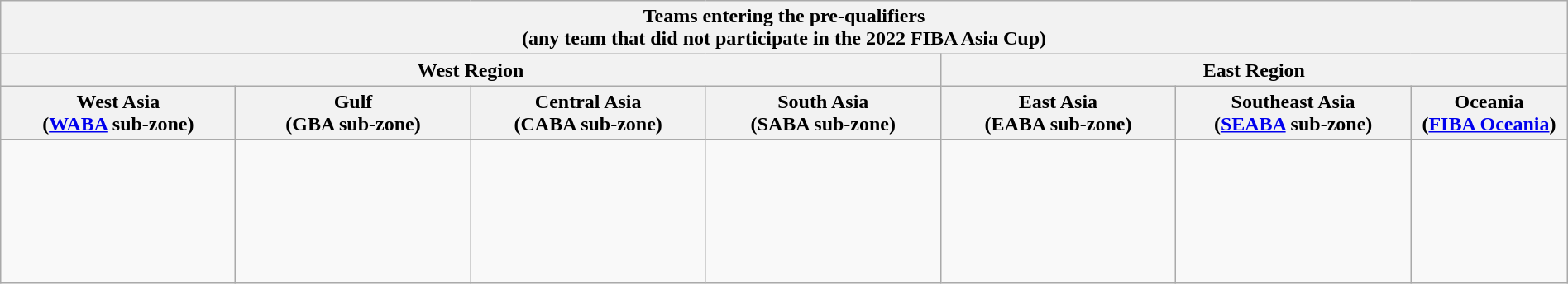<table class="wikitable" style="width:100%;">
<tr>
<th width=30% colspan=7>Teams entering the pre-qualifiers<br>(any team that did not participate in the 2022 FIBA Asia Cup)</th>
</tr>
<tr>
<th width=15% colspan=4>West Region</th>
<th width=15% colspan=3>East Region</th>
</tr>
<tr>
<th width=15%>West Asia<br>(<a href='#'>WABA</a> sub-zone)</th>
<th width=15%>Gulf<br>(GBA sub-zone)</th>
<th width=15%>Central Asia<br>(CABA sub-zone)</th>
<th width=15%>South Asia<br>(SABA sub-zone)</th>
<th width=15%>East Asia<br>(EABA sub-zone)</th>
<th width=15%>Southeast Asia<br>(<a href='#'>SEABA</a> sub-zone)</th>
<th width=15%>Oceania<br>(<a href='#'>FIBA Oceania</a>)</th>
</tr>
<tr>
<td valign=top><br><br>
<br></td>
<td valign=top><br><br>
<br>
<br>
<br></td>
<td valign=top><br><br></td>
<td valign=top><br><br>
</td>
<td valign=top><br><br>
<br></td>
<td valign=top><br><br>
<br>
<br>
<br>
<br></td>
<td valign=top><br><br>
</td>
</tr>
</table>
